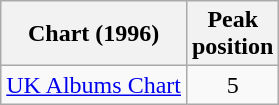<table class="wikitable sortable">
<tr>
<th>Chart (1996)</th>
<th>Peak<br>position</th>
</tr>
<tr>
<td><a href='#'>UK Albums Chart</a></td>
<td align="center">5</td>
</tr>
</table>
